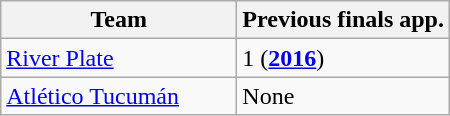<table class="wikitable">
<tr>
<th width=150px>Team</th>
<th>Previous finals app.</th>
</tr>
<tr>
<td><a href='#'>River Plate</a></td>
<td>1 (<strong><a href='#'>2016</a></strong>)</td>
</tr>
<tr>
<td><a href='#'>Atlético Tucumán</a></td>
<td>None</td>
</tr>
</table>
